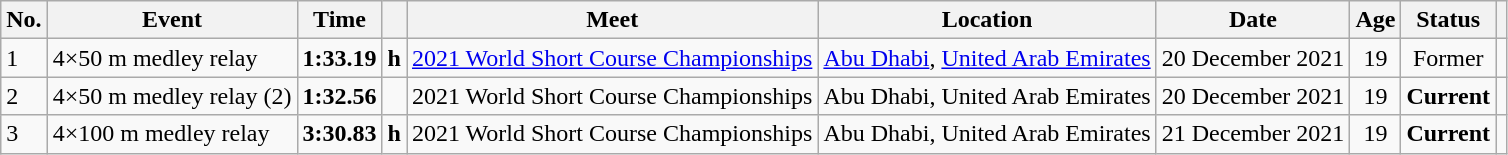<table class="wikitable sortable">
<tr>
<th>No.</th>
<th>Event</th>
<th>Time</th>
<th></th>
<th>Meet</th>
<th>Location</th>
<th>Date</th>
<th>Age</th>
<th>Status</th>
<th></th>
</tr>
<tr>
<td>1</td>
<td>4×50 m medley relay</td>
<td style="text-align:center;"><strong>1:33.19</strong></td>
<td><strong>h</strong></td>
<td><a href='#'>2021 World Short Course Championships</a></td>
<td><a href='#'>Abu Dhabi</a>, <a href='#'>United Arab Emirates</a></td>
<td>20 December 2021</td>
<td style="text-align:center;">19</td>
<td style="text-align:center;">Former</td>
<td style="text-align:center;"></td>
</tr>
<tr>
<td>2</td>
<td>4×50 m medley relay (2)</td>
<td style="text-align:center;"><strong>1:32.56</strong></td>
<td></td>
<td>2021 World Short Course Championships</td>
<td>Abu Dhabi, United Arab Emirates</td>
<td>20 December 2021</td>
<td style="text-align:center;">19</td>
<td style="text-align:center;"><strong>Current</strong></td>
<td style="text-align:center;"></td>
</tr>
<tr>
<td>3</td>
<td>4×100 m medley relay</td>
<td style="text-align:center;"><strong>3:30.83</strong></td>
<td><strong>h</strong></td>
<td>2021 World Short Course Championships</td>
<td>Abu Dhabi, United Arab Emirates</td>
<td>21 December 2021</td>
<td style="text-align:center;">19</td>
<td style="text-align:center;"><strong>Current</strong></td>
<td style="text-align:center;"></td>
</tr>
</table>
